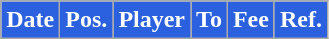<table class="wikitable plainrowheaders sortable">
<tr>
<th style="background:#2B60DE; color:#fff;">Date</th>
<th style="background:#2B60DE; color:#fff;">Pos.</th>
<th style="background:#2B60DE; color:#fff;">Player</th>
<th style="background:#2B60DE; color:#fff;">To</th>
<th style="background:#2B60DE; color:#fff;">Fee</th>
<th style="background:#2B60DE; color:#fff;">Ref.</th>
</tr>
</table>
